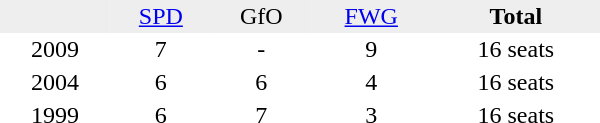<table border="0" cellpadding="2" cellspacing="0" width="400">
<tr bgcolor="#eeeeee" align="center">
<td></td>
<td><a href='#'>SPD</a></td>
<td>GfO</td>
<td><a href='#'>FWG</a></td>
<td><strong>Total</strong></td>
</tr>
<tr align="center">
<td>2009</td>
<td>7</td>
<td>-</td>
<td>9</td>
<td>16 seats</td>
</tr>
<tr align="center">
<td>2004</td>
<td>6</td>
<td>6</td>
<td>4</td>
<td>16 seats</td>
</tr>
<tr align="center">
<td>1999</td>
<td>6</td>
<td>7</td>
<td>3</td>
<td>16 seats</td>
</tr>
</table>
